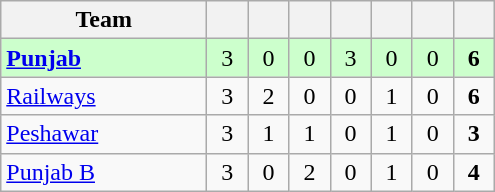<table class="wikitable sortable" style="text-align:center";"font-size:95%">
<tr>
<th style="width:130px;">Team</th>
<th style="width:20px;"></th>
<th style="width:20px;"></th>
<th style="width:20px;"></th>
<th style="width:20px;"></th>
<th style="width:20px;"></th>
<th style="width:20px;"></th>
<th style="width:20px;"></th>
</tr>
<tr bgcolor="#ccffcc">
<td style="text-align:left"><strong><a href='#'>Punjab</a></strong><small></small></td>
<td>3</td>
<td>0</td>
<td>0</td>
<td>3</td>
<td>0</td>
<td>0</td>
<td><strong>6</strong></td>
</tr>
<tr bgcolor=>
<td style="text-align:left"><a href='#'>Railways</a></td>
<td>3</td>
<td>2</td>
<td>0</td>
<td>0</td>
<td>1</td>
<td>0</td>
<td><strong>6</strong></td>
</tr>
<tr bgcolor=>
<td style="text-align:left"><a href='#'>Peshawar</a></td>
<td>3</td>
<td>1</td>
<td>1</td>
<td>0</td>
<td>1</td>
<td>0</td>
<td><strong>3</strong></td>
</tr>
<tr bgcolor=>
<td style="text-align:left"><a href='#'>Punjab B</a></td>
<td>3</td>
<td>0</td>
<td>2</td>
<td>0</td>
<td>1</td>
<td>0</td>
<td><strong>4</strong></td>
</tr>
</table>
